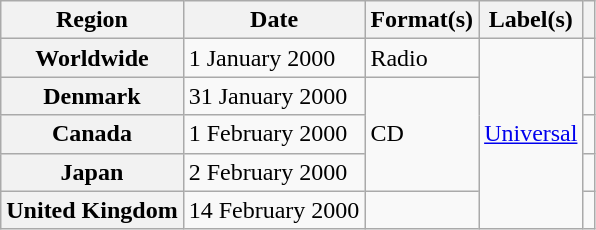<table class="wikitable plainrowheaders">
<tr>
<th scope="col">Region</th>
<th scope="col">Date</th>
<th scope="col">Format(s)</th>
<th scope="col">Label(s)</th>
<th scope="col"></th>
</tr>
<tr>
<th scope="row">Worldwide</th>
<td>1 January 2000</td>
<td>Radio</td>
<td rowspan="5"><a href='#'>Universal</a></td>
<td></td>
</tr>
<tr>
<th scope="row">Denmark</th>
<td>31 January 2000</td>
<td rowspan="3">CD</td>
<td></td>
</tr>
<tr>
<th scope="row">Canada</th>
<td>1 February 2000</td>
<td></td>
</tr>
<tr>
<th scope="row">Japan</th>
<td>2 February 2000</td>
<td></td>
</tr>
<tr>
<th scope="row">United Kingdom</th>
<td>14 February 2000</td>
<td></td>
<td></td>
</tr>
</table>
